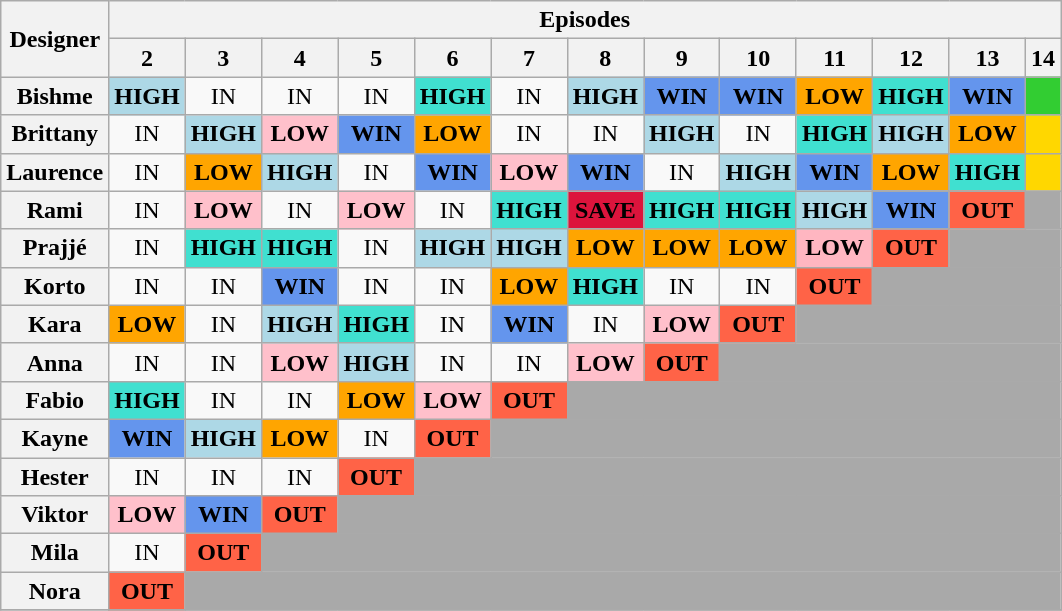<table class="wikitable" style="text-align:center">
<tr>
<th rowspan="2"><strong>Designer</strong></th>
<th colspan="14"><strong>Episodes</strong></th>
</tr>
<tr>
<th>2</th>
<th>3</th>
<th>4</th>
<th>5</th>
<th>6</th>
<th>7</th>
<th>8</th>
<th>9</th>
<th>10</th>
<th>11</th>
<th>12</th>
<th>13</th>
<th>14</th>
</tr>
<tr>
<th>Bishme</th>
<td style="background:lightblue;"><strong>HIGH</strong></td>
<td>IN</td>
<td>IN</td>
<td>IN</td>
<td style="background:turquoise;"><strong>HIGH</strong></td>
<td>IN</td>
<td style="background:lightblue;"><strong>HIGH</strong></td>
<td style="background:cornflowerblue;"><strong>WIN</strong></td>
<td style="background:cornflowerblue;"><strong>WIN</strong></td>
<td style="background:orange;"><strong>LOW</strong></td>
<td style="background:turquoise;"><strong>HIGH</strong></td>
<td style="background:cornflowerblue;"><strong>WIN</strong></td>
<td style="background:limegreen;"></td>
</tr>
<tr>
<th>Brittany</th>
<td>IN</td>
<td style="background:lightblue;"><strong>HIGH</strong></td>
<td style="background:pink;"><strong>LOW</strong></td>
<td style="background:cornflowerblue;"><strong>WIN</strong></td>
<td style="background:orange;"><strong>LOW</strong></td>
<td>IN</td>
<td>IN</td>
<td style="background:lightblue;"><strong>HIGH</strong></td>
<td>IN</td>
<td style="background:turquoise;"><strong>HIGH</strong></td>
<td style="background:lightblue;"><strong>HIGH</strong></td>
<td style="background:orange;"><strong>LOW</strong></td>
<td style="background:gold;"></td>
</tr>
<tr>
<th>Laurence</th>
<td>IN</td>
<td style="background:orange;"><strong>LOW</strong></td>
<td style="background:lightblue;"><strong>HIGH</strong></td>
<td>IN</td>
<td style="background:cornflowerblue;"><strong>WIN</strong></td>
<td style="background:pink;"><strong>LOW</strong></td>
<td style="background:cornflowerblue;"><strong>WIN</strong></td>
<td>IN</td>
<td style="background:lightblue;"><strong>HIGH</strong></td>
<td style="background:cornflowerblue;"><strong>WIN</strong></td>
<td style="background:orange;"><strong>LOW</strong></td>
<td style="background:turquoise;"><strong>HIGH</strong></td>
<td style="background:gold;"></td>
</tr>
<tr>
<th>Rami</th>
<td>IN</td>
<td style="background:pink;"><strong>LOW</strong></td>
<td>IN</td>
<td style="background:pink;"><strong>LOW</strong></td>
<td>IN</td>
<td style="background:turquoise;"><strong>HIGH</strong></td>
<td style="background:crimson;"><strong>SAVE</strong></td>
<td style="background:turquoise;"><strong>HIGH</strong></td>
<td style="background:turquoise;"><strong>HIGH</strong></td>
<td style="background:lightblue;"><strong>HIGH</strong></td>
<td style="background:cornflowerblue;"><strong>WIN</strong></td>
<td style="background:tomato;"><strong>OUT</strong></td>
<td style="background:darkgrey;" colspan="1"></td>
</tr>
<tr>
<th>Prajjé</th>
<td>IN</td>
<td style="background:turquoise;"><strong>HIGH</strong></td>
<td style="background:turquoise;"><strong>HIGH</strong></td>
<td>IN</td>
<td style="background:lightblue;"><strong>HIGH</strong></td>
<td style="background:lightblue;"><strong>HIGH</strong></td>
<td style="background:orange;"><strong>LOW</strong></td>
<td style="background:orange;"><strong>LOW</strong></td>
<td style="background:orange;"><strong>LOW</strong></td>
<td style="background:lightpink;"><strong>LOW</strong></td>
<td style="background:tomato;"><strong>OUT</strong></td>
<td style="background:darkgrey;" colspan="2"></td>
</tr>
<tr>
<th>Korto</th>
<td>IN</td>
<td>IN</td>
<td style="background:cornflowerblue;"><strong>WIN</strong></td>
<td>IN</td>
<td>IN</td>
<td style="background:orange;"><strong>LOW</strong></td>
<td style="background:turquoise;"><strong>HIGH</strong></td>
<td>IN</td>
<td>IN</td>
<td style="background:tomato;"><strong>OUT</strong></td>
<td style="background:darkgrey;" colspan="3"></td>
</tr>
<tr>
<th>Kara</th>
<td style="background:orange;"><strong>LOW</strong></td>
<td>IN</td>
<td style="background:lightblue;"><strong>HIGH</strong></td>
<td style="background:turquoise;"><strong>HIGH</strong></td>
<td>IN</td>
<td style="background:cornflowerblue;"><strong>WIN</strong></td>
<td>IN</td>
<td style="background:pink;"><strong>LOW</strong></td>
<td style="background:tomato;"><strong>OUT</strong></td>
<td style="background:darkgrey;" colspan="4"></td>
</tr>
<tr>
<th>Anna</th>
<td>IN</td>
<td>IN</td>
<td style="background:pink;"><strong>LOW</strong></td>
<td style="background:lightblue;"><strong>HIGH</strong></td>
<td>IN</td>
<td>IN</td>
<td style="background:pink;"><strong>LOW</strong></td>
<td style="background:tomato;"><strong>OUT</strong></td>
<td style="background:darkgrey;" colspan="5"></td>
</tr>
<tr>
<th>Fabio</th>
<td style="background:turquoise;"><strong>HIGH</strong></td>
<td>IN</td>
<td>IN</td>
<td style="background:orange;"><strong>LOW</strong></td>
<td style="background:pink;"><strong>LOW</strong></td>
<td style="background:tomato;"><strong>OUT</strong></td>
<td style="background:darkgrey;" colspan="7"></td>
</tr>
<tr>
<th>Kayne</th>
<td style="background:cornflowerblue;"><strong>WIN</strong></td>
<td style="background:lightblue;"><strong>HIGH</strong></td>
<td style="background:orange;"><strong>LOW</strong></td>
<td>IN</td>
<td style="background:tomato;"><strong>OUT</strong></td>
<td style="background:darkgrey;" colspan="8"></td>
</tr>
<tr>
<th>Hester</th>
<td>IN</td>
<td>IN</td>
<td>IN</td>
<td style="background:tomato;"><strong>OUT</strong></td>
<td style="background:darkgrey;" colspan="9"></td>
</tr>
<tr>
<th>Viktor</th>
<td style="background:pink;"><strong>LOW</strong></td>
<td style="background:cornflowerblue;"><strong>WIN</strong></td>
<td style="background:tomato;"><strong>OUT</strong></td>
<td style="background:darkgrey;" colspan="10"></td>
</tr>
<tr>
<th>Mila</th>
<td>IN</td>
<td style="background:tomato;"><strong>OUT</strong></td>
<td style="background:darkgrey;" colspan="11"></td>
</tr>
<tr>
<th>Nora</th>
<td style="background:tomato;"><strong>OUT</strong></td>
<td style="background:darkgrey;" colspan="12"></td>
</tr>
<tr>
</tr>
</table>
